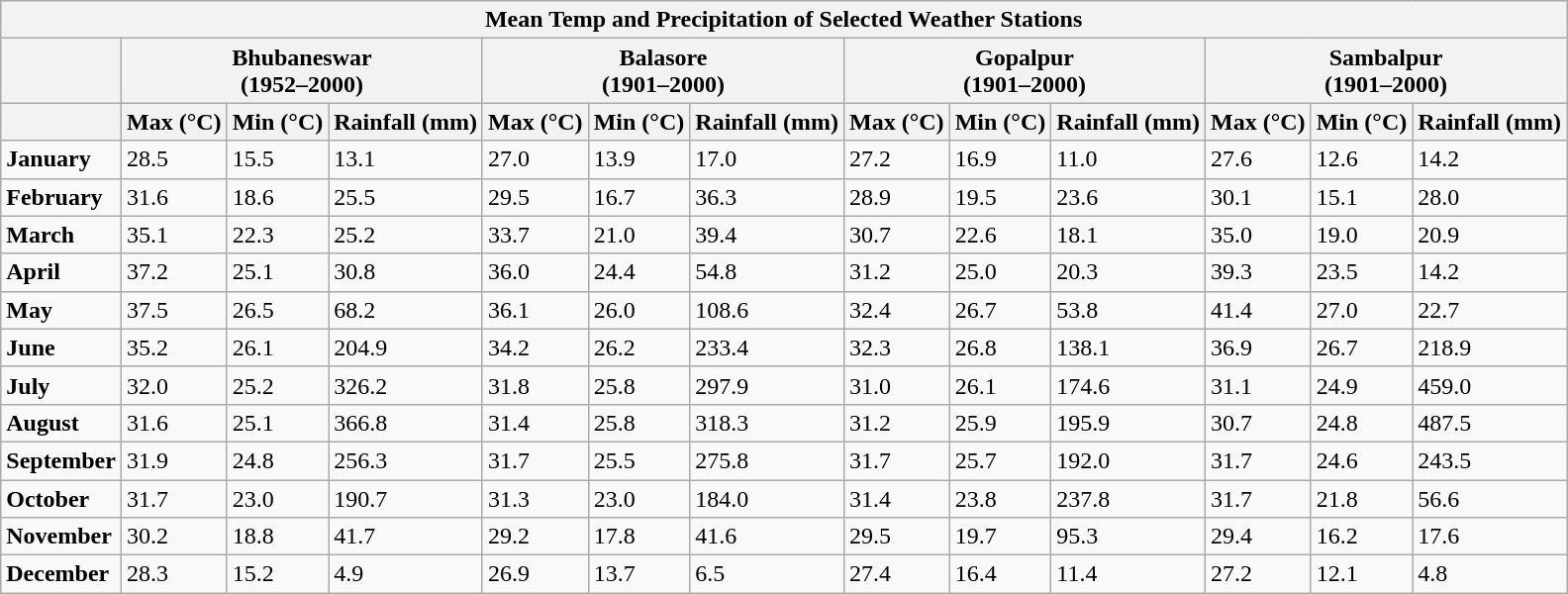<table class="wikitable">
<tr>
<th colspan="13">Mean Temp and Precipitation of Selected Weather Stations</th>
</tr>
<tr>
<th></th>
<th colspan="3">Bhubaneswar<br>(1952–2000)</th>
<th colspan="3">Balasore<br>(1901–2000)</th>
<th colspan="3">Gopalpur<br>(1901–2000)</th>
<th colspan="3">Sambalpur<br>(1901–2000)</th>
</tr>
<tr>
<th></th>
<th>Max (°C)</th>
<th>Min (°C)</th>
<th>Rainfall (mm)</th>
<th>Max (°C)</th>
<th>Min (°C)</th>
<th>Rainfall (mm)</th>
<th>Max (°C)</th>
<th>Min (°C)</th>
<th>Rainfall (mm)</th>
<th>Max (°C)</th>
<th>Min (°C)</th>
<th>Rainfall (mm)</th>
</tr>
<tr>
<td><strong>January</strong></td>
<td>28.5</td>
<td>15.5</td>
<td>13.1</td>
<td>27.0</td>
<td>13.9</td>
<td>17.0</td>
<td>27.2</td>
<td>16.9</td>
<td>11.0</td>
<td>27.6</td>
<td>12.6</td>
<td>14.2</td>
</tr>
<tr>
<td><strong>February</strong></td>
<td>31.6</td>
<td>18.6</td>
<td>25.5</td>
<td>29.5</td>
<td>16.7</td>
<td>36.3</td>
<td>28.9</td>
<td>19.5</td>
<td>23.6</td>
<td>30.1</td>
<td>15.1</td>
<td>28.0</td>
</tr>
<tr>
<td><strong>March</strong></td>
<td>35.1</td>
<td>22.3</td>
<td>25.2</td>
<td>33.7</td>
<td>21.0</td>
<td>39.4</td>
<td>30.7</td>
<td>22.6</td>
<td>18.1</td>
<td>35.0</td>
<td>19.0</td>
<td>20.9</td>
</tr>
<tr>
<td><strong>April</strong></td>
<td>37.2</td>
<td>25.1</td>
<td>30.8</td>
<td>36.0</td>
<td>24.4</td>
<td>54.8</td>
<td>31.2</td>
<td>25.0</td>
<td>20.3</td>
<td>39.3</td>
<td>23.5</td>
<td>14.2</td>
</tr>
<tr>
<td><strong>May</strong></td>
<td>37.5</td>
<td>26.5</td>
<td>68.2</td>
<td>36.1</td>
<td>26.0</td>
<td>108.6</td>
<td>32.4</td>
<td>26.7</td>
<td>53.8</td>
<td>41.4</td>
<td>27.0</td>
<td>22.7</td>
</tr>
<tr>
<td><strong>June</strong></td>
<td>35.2</td>
<td>26.1</td>
<td>204.9</td>
<td>34.2</td>
<td>26.2</td>
<td>233.4</td>
<td>32.3</td>
<td>26.8</td>
<td>138.1</td>
<td>36.9</td>
<td>26.7</td>
<td>218.9</td>
</tr>
<tr>
<td><strong>July</strong></td>
<td>32.0</td>
<td>25.2</td>
<td>326.2</td>
<td>31.8</td>
<td>25.8</td>
<td>297.9</td>
<td>31.0</td>
<td>26.1</td>
<td>174.6</td>
<td>31.1</td>
<td>24.9</td>
<td>459.0</td>
</tr>
<tr>
<td><strong>August</strong></td>
<td>31.6</td>
<td>25.1</td>
<td>366.8</td>
<td>31.4</td>
<td>25.8</td>
<td>318.3</td>
<td>31.2</td>
<td>25.9</td>
<td>195.9</td>
<td>30.7</td>
<td>24.8</td>
<td>487.5</td>
</tr>
<tr>
<td><strong>September</strong></td>
<td>31.9</td>
<td>24.8</td>
<td>256.3</td>
<td>31.7</td>
<td>25.5</td>
<td>275.8</td>
<td>31.7</td>
<td>25.7</td>
<td>192.0</td>
<td>31.7</td>
<td>24.6</td>
<td>243.5</td>
</tr>
<tr>
<td><strong>October</strong></td>
<td>31.7</td>
<td>23.0</td>
<td>190.7</td>
<td>31.3</td>
<td>23.0</td>
<td>184.0</td>
<td>31.4</td>
<td>23.8</td>
<td>237.8</td>
<td>31.7</td>
<td>21.8</td>
<td>56.6</td>
</tr>
<tr>
<td><strong>November</strong></td>
<td>30.2</td>
<td>18.8</td>
<td>41.7</td>
<td>29.2</td>
<td>17.8</td>
<td>41.6</td>
<td>29.5</td>
<td>19.7</td>
<td>95.3</td>
<td>29.4</td>
<td>16.2</td>
<td>17.6</td>
</tr>
<tr>
<td><strong>December</strong></td>
<td>28.3</td>
<td>15.2</td>
<td>4.9</td>
<td>26.9</td>
<td>13.7</td>
<td>6.5</td>
<td>27.4</td>
<td>16.4</td>
<td>11.4</td>
<td>27.2</td>
<td>12.1</td>
<td>4.8</td>
</tr>
</table>
